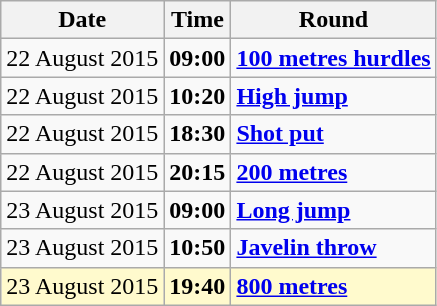<table class="wikitable">
<tr>
<th>Date</th>
<th>Time</th>
<th>Round</th>
</tr>
<tr>
<td>22 August 2015</td>
<td><strong>09:00</strong></td>
<td><strong><a href='#'>100 metres hurdles</a></strong></td>
</tr>
<tr>
<td>22 August 2015</td>
<td><strong>10:20</strong></td>
<td><strong><a href='#'>High jump</a></strong></td>
</tr>
<tr>
<td>22 August 2015</td>
<td><strong>18:30</strong></td>
<td><strong><a href='#'>Shot put</a></strong></td>
</tr>
<tr>
<td>22 August 2015</td>
<td><strong>20:15</strong></td>
<td><strong><a href='#'>200 metres</a></strong></td>
</tr>
<tr>
<td>23 August 2015</td>
<td><strong>09:00</strong></td>
<td><strong><a href='#'>Long jump</a></strong></td>
</tr>
<tr>
<td>23 August 2015</td>
<td><strong>10:50</strong></td>
<td><strong><a href='#'>Javelin throw</a></strong></td>
</tr>
<tr style=background:lemonchiffon>
<td>23 August 2015</td>
<td><strong>19:40</strong></td>
<td><strong><a href='#'>800 metres</a></strong></td>
</tr>
</table>
